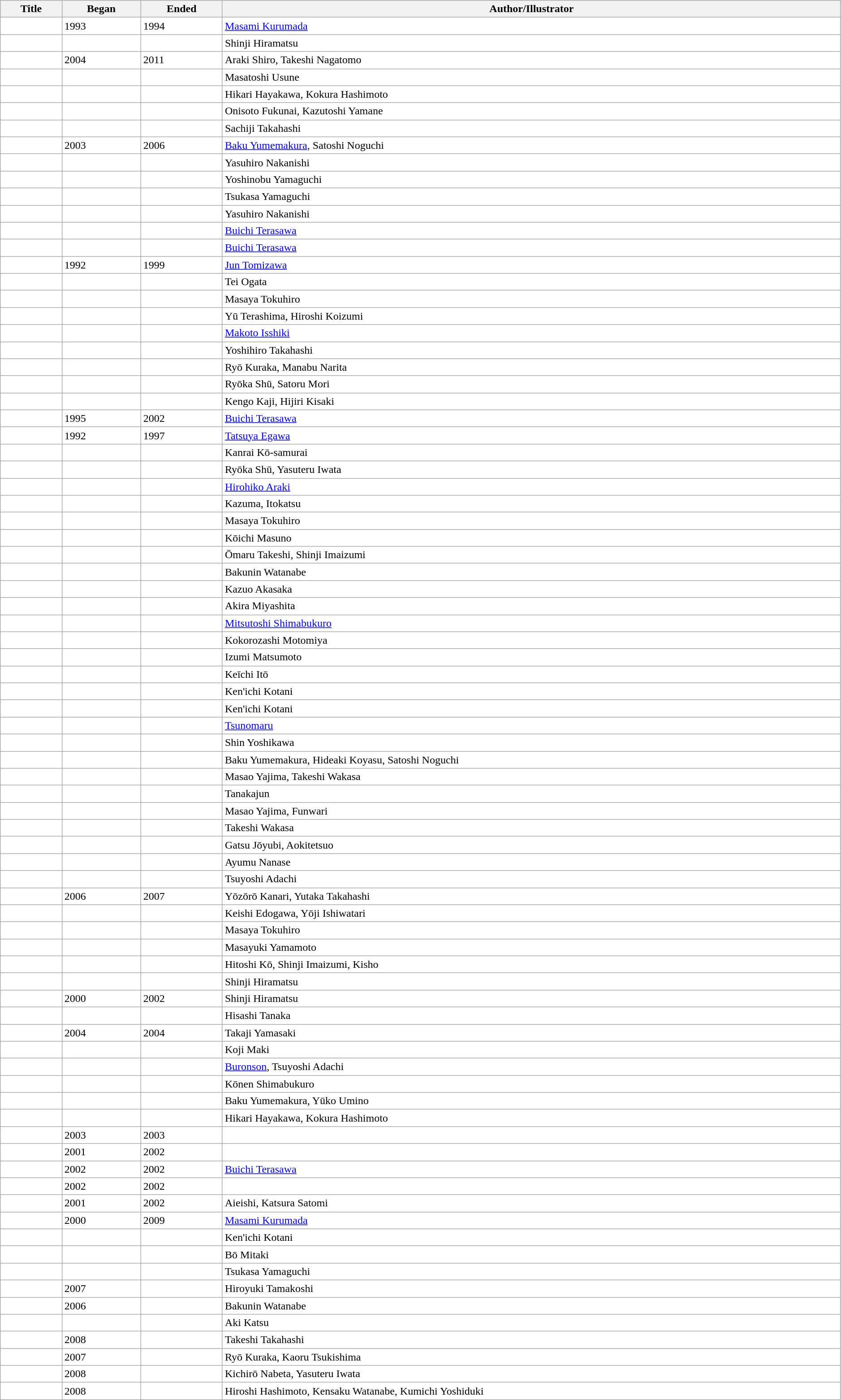<table class="wikitable sortable" style="background: #FFF;" width="99%">
<tr>
<th>Title</th>
<th>Began</th>
<th>Ended</th>
<th>Author/Illustrator</th>
</tr>
<tr>
<td></td>
<td>1993</td>
<td>1994</td>
<td><a href='#'>Masami Kurumada</a></td>
</tr>
<tr>
<td></td>
<td></td>
<td></td>
<td>Shinji Hiramatsu</td>
</tr>
<tr>
<td></td>
<td>2004</td>
<td>2011</td>
<td>Araki Shiro, Takeshi Nagatomo</td>
</tr>
<tr>
<td></td>
<td></td>
<td></td>
<td>Masatoshi Usune</td>
</tr>
<tr>
<td></td>
<td></td>
<td></td>
<td>Hikari Hayakawa, Kokura Hashimoto</td>
</tr>
<tr>
<td></td>
<td></td>
<td></td>
<td>Onisoto Fukunai, Kazutoshi Yamane</td>
</tr>
<tr>
<td></td>
<td></td>
<td></td>
<td>Sachiji Takahashi</td>
</tr>
<tr>
<td></td>
<td>2003</td>
<td>2006</td>
<td><a href='#'>Baku Yumemakura</a>, Satoshi Noguchi</td>
</tr>
<tr>
<td></td>
<td></td>
<td></td>
<td>Yasuhiro Nakanishi</td>
</tr>
<tr>
<td></td>
<td></td>
<td></td>
<td>Yoshinobu Yamaguchi</td>
</tr>
<tr>
<td></td>
<td></td>
<td></td>
<td>Tsukasa Yamaguchi</td>
</tr>
<tr>
<td></td>
<td></td>
<td></td>
<td>Yasuhiro Nakanishi</td>
</tr>
<tr>
<td></td>
<td></td>
<td></td>
<td><a href='#'>Buichi Terasawa</a></td>
</tr>
<tr>
<td></td>
<td></td>
<td></td>
<td><a href='#'>Buichi Terasawa</a></td>
</tr>
<tr>
<td></td>
<td>1992</td>
<td>1999</td>
<td><a href='#'>Jun Tomizawa</a></td>
</tr>
<tr>
<td></td>
<td></td>
<td></td>
<td>Tei Ogata</td>
</tr>
<tr>
<td></td>
<td></td>
<td></td>
<td>Masaya Tokuhiro</td>
</tr>
<tr>
<td></td>
<td></td>
<td></td>
<td>Yū Terashima, Hiroshi Koizumi</td>
</tr>
<tr>
<td></td>
<td></td>
<td></td>
<td><a href='#'>Makoto Isshiki</a></td>
</tr>
<tr>
<td></td>
<td></td>
<td></td>
<td>Yoshihiro Takahashi</td>
</tr>
<tr>
<td></td>
<td></td>
<td></td>
<td>Ryō Kuraka, Manabu Narita</td>
</tr>
<tr>
<td></td>
<td></td>
<td></td>
<td>Ryōka Shū, Satoru Mori</td>
</tr>
<tr>
<td></td>
<td></td>
<td></td>
<td>Kengo Kaji, Hijiri Kisaki</td>
</tr>
<tr>
<td></td>
<td>1995</td>
<td>2002</td>
<td><a href='#'>Buichi Terasawa</a></td>
</tr>
<tr>
<td></td>
<td>1992</td>
<td>1997</td>
<td><a href='#'>Tatsuya Egawa</a></td>
</tr>
<tr>
<td></td>
<td></td>
<td></td>
<td>Kanrai Kō-samurai</td>
</tr>
<tr>
<td></td>
<td></td>
<td></td>
<td>Ryōka Shū, Yasuteru Iwata</td>
</tr>
<tr>
<td></td>
<td></td>
<td></td>
<td><a href='#'>Hirohiko Araki</a></td>
</tr>
<tr>
<td></td>
<td></td>
<td></td>
<td>Kazuma, Itokatsu</td>
</tr>
<tr>
<td></td>
<td></td>
<td></td>
<td>Masaya Tokuhiro</td>
</tr>
<tr>
<td></td>
<td></td>
<td></td>
<td>Kōichi Masuno</td>
</tr>
<tr>
<td></td>
<td></td>
<td></td>
<td>Ōmaru Takeshi, Shinji Imaizumi</td>
</tr>
<tr>
<td></td>
<td></td>
<td></td>
<td>Bakunin Watanabe</td>
</tr>
<tr>
<td></td>
<td></td>
<td></td>
<td>Kazuo Akasaka</td>
</tr>
<tr>
<td></td>
<td></td>
<td></td>
<td>Akira Miyashita</td>
</tr>
<tr>
<td></td>
<td></td>
<td></td>
<td><a href='#'>Mitsutoshi Shimabukuro</a></td>
</tr>
<tr>
<td></td>
<td></td>
<td></td>
<td>Kokorozashi Motomiya</td>
</tr>
<tr>
<td></td>
<td></td>
<td></td>
<td>Izumi Matsumoto</td>
</tr>
<tr>
<td></td>
<td></td>
<td></td>
<td>Keīchi Itō</td>
</tr>
<tr>
<td></td>
<td></td>
<td></td>
<td>Ken'ichi Kotani</td>
</tr>
<tr>
<td></td>
<td></td>
<td></td>
<td>Ken'ichi Kotani</td>
</tr>
<tr>
<td></td>
<td></td>
<td></td>
<td><a href='#'>Tsunomaru</a></td>
</tr>
<tr>
<td></td>
<td></td>
<td></td>
<td>Shin Yoshikawa</td>
</tr>
<tr>
<td></td>
<td></td>
<td></td>
<td>Baku Yumemakura, Hideaki Koyasu, Satoshi Noguchi</td>
</tr>
<tr>
<td></td>
<td></td>
<td></td>
<td>Masao Yajima, Takeshi Wakasa</td>
</tr>
<tr>
<td></td>
<td></td>
<td></td>
<td>Tanakajun</td>
</tr>
<tr>
<td></td>
<td></td>
<td></td>
<td>Masao Yajima, Funwari</td>
</tr>
<tr>
<td></td>
<td></td>
<td></td>
<td>Takeshi Wakasa</td>
</tr>
<tr>
<td></td>
<td></td>
<td></td>
<td>Gatsu Jōyubi, Aokitetsuo</td>
</tr>
<tr>
<td></td>
<td></td>
<td></td>
<td>Ayumu Nanase</td>
</tr>
<tr>
<td></td>
<td></td>
<td></td>
<td>Tsuyoshi Adachi</td>
</tr>
<tr>
<td></td>
<td>2006</td>
<td>2007</td>
<td>Yōzōrō Kanari, Yutaka Takahashi</td>
</tr>
<tr>
<td></td>
<td></td>
<td></td>
<td>Keishi Edogawa, Yōji Ishiwatari</td>
</tr>
<tr>
<td></td>
<td></td>
<td></td>
<td>Masaya Tokuhiro</td>
</tr>
<tr>
<td></td>
<td></td>
<td></td>
<td>Masayuki Yamamoto</td>
</tr>
<tr>
<td></td>
<td></td>
<td></td>
<td>Hitoshi Kō, Shinji Imaizumi, Kisho</td>
</tr>
<tr>
<td></td>
<td></td>
<td></td>
<td>Shinji Hiramatsu</td>
</tr>
<tr>
<td></td>
<td>2000</td>
<td>2002</td>
<td>Shinji Hiramatsu</td>
</tr>
<tr>
<td></td>
<td></td>
<td></td>
<td>Hisashi Tanaka</td>
</tr>
<tr>
<td></td>
<td>2004</td>
<td>2004</td>
<td>Takaji Yamasaki</td>
</tr>
<tr>
<td></td>
<td></td>
<td></td>
<td>Koji Maki</td>
</tr>
<tr>
<td></td>
<td></td>
<td></td>
<td><a href='#'>Buronson</a>, Tsuyoshi Adachi</td>
</tr>
<tr>
<td></td>
<td></td>
<td></td>
<td>Kōnen Shimabukuro</td>
</tr>
<tr>
<td></td>
<td></td>
<td></td>
<td>Baku Yumemakura, Yūko Umino</td>
</tr>
<tr>
<td></td>
<td></td>
<td></td>
<td>Hikari Hayakawa, Kokura Hashimoto</td>
</tr>
<tr>
<td></td>
<td>2003</td>
<td>2003</td>
<td></td>
</tr>
<tr>
<td></td>
<td>2001</td>
<td>2002</td>
<td></td>
</tr>
<tr>
<td></td>
<td>2002</td>
<td>2002</td>
<td><a href='#'>Buichi Terasawa</a></td>
</tr>
<tr>
<td></td>
<td>2002</td>
<td>2002</td>
<td></td>
</tr>
<tr>
<td></td>
<td>2001</td>
<td>2002</td>
<td>Aieishi, Katsura Satomi</td>
</tr>
<tr>
<td></td>
<td>2000</td>
<td>2009</td>
<td><a href='#'>Masami Kurumada</a></td>
</tr>
<tr>
<td></td>
<td></td>
<td></td>
<td>Ken'ichi Kotani</td>
</tr>
<tr>
<td></td>
<td></td>
<td></td>
<td>Bō Mitaki</td>
</tr>
<tr>
<td></td>
<td></td>
<td></td>
<td>Tsukasa Yamaguchi</td>
</tr>
<tr>
<td></td>
<td>2007</td>
<td></td>
<td>Hiroyuki Tamakoshi</td>
</tr>
<tr>
<td></td>
<td>2006</td>
<td></td>
<td>Bakunin Watanabe</td>
</tr>
<tr>
<td></td>
<td></td>
<td></td>
<td>Aki Katsu</td>
</tr>
<tr>
<td></td>
<td>2008</td>
<td></td>
<td>Takeshi Takahashi</td>
</tr>
<tr>
<td></td>
<td>2007</td>
<td></td>
<td>Ryō Kuraka, Kaoru Tsukishima</td>
</tr>
<tr>
<td></td>
<td>2008</td>
<td></td>
<td>Kichirō Nabeta, Yasuteru Iwata</td>
</tr>
<tr>
<td></td>
<td>2008</td>
<td></td>
<td>Hiroshi Hashimoto, Kensaku Watanabe, Kumichi Yoshiduki</td>
</tr>
</table>
